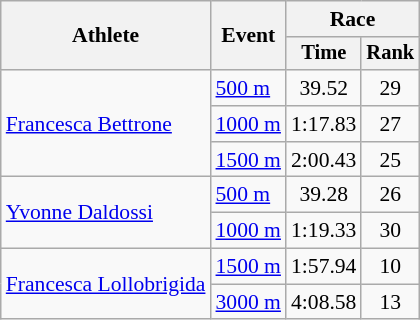<table class="wikitable" style="font-size:90%">
<tr>
<th rowspan=2>Athlete</th>
<th rowspan=2>Event</th>
<th colspan="2">Race</th>
</tr>
<tr style="font-size:95%">
<th>Time</th>
<th>Rank</th>
</tr>
<tr align=center>
<td align=left rowspan=3><a href='#'>Francesca Bettrone</a></td>
<td align=left><a href='#'>500 m</a></td>
<td>39.52</td>
<td>29</td>
</tr>
<tr align=center>
<td align=left><a href='#'>1000 m</a></td>
<td>1:17.83</td>
<td>27</td>
</tr>
<tr align=center>
<td align=left><a href='#'>1500 m</a></td>
<td>2:00.43</td>
<td>25</td>
</tr>
<tr align=center>
<td align=left rowspan=2><a href='#'>Yvonne Daldossi</a></td>
<td align=left><a href='#'>500 m</a></td>
<td>39.28</td>
<td>26</td>
</tr>
<tr align=center>
<td align=left><a href='#'>1000 m</a></td>
<td>1:19.33</td>
<td>30</td>
</tr>
<tr align=center>
<td align=left rowspan=2><a href='#'>Francesca Lollobrigida</a></td>
<td align=left><a href='#'>1500 m</a></td>
<td>1:57.94</td>
<td>10</td>
</tr>
<tr align=center>
<td align=left><a href='#'>3000 m</a></td>
<td>4:08.58</td>
<td>13</td>
</tr>
</table>
